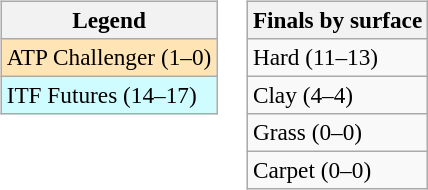<table>
<tr valign=top>
<td><br><table class=wikitable style=font-size:97%>
<tr>
<th>Legend</th>
</tr>
<tr bgcolor=moccasin>
<td>ATP Challenger (1–0)</td>
</tr>
<tr bgcolor=cffcff>
<td>ITF Futures (14–17)</td>
</tr>
</table>
</td>
<td><br><table class=wikitable style=font-size:97%>
<tr>
<th>Finals by surface</th>
</tr>
<tr>
<td>Hard (11–13)</td>
</tr>
<tr>
<td>Clay (4–4)</td>
</tr>
<tr>
<td>Grass (0–0)</td>
</tr>
<tr>
<td>Carpet (0–0)</td>
</tr>
</table>
</td>
</tr>
</table>
